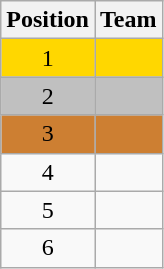<table class="wikitable" style="text-align:center;">
<tr>
<th>Position</th>
<th>Team</th>
</tr>
<tr style="background:#FFD700;">
<td>1</td>
<td></td>
</tr>
<tr style="background:#C0C0C0;">
<td>2</td>
<td></td>
</tr>
<tr style="background:#CD7F32;">
<td>3</td>
<td></td>
</tr>
<tr>
<td>4</td>
<td></td>
</tr>
<tr>
<td>5</td>
<td></td>
</tr>
<tr>
<td>6</td>
<td></td>
</tr>
</table>
